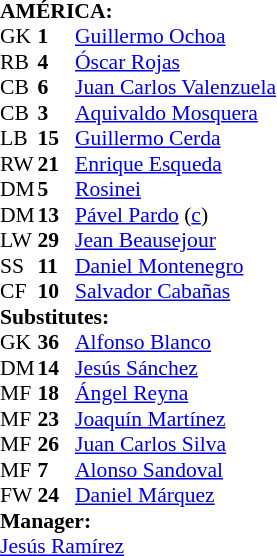<table style="font-size: 90%" cellspacing="0" cellpadding="0">
<tr>
<td colspan="4"><strong>AMÉRICA:</strong></td>
</tr>
<tr>
<th width=25></th>
<th width=25></th>
</tr>
<tr>
<td>GK</td>
<td><strong>1</strong></td>
<td> <a href='#'>Guillermo Ochoa</a></td>
</tr>
<tr>
<td>RB</td>
<td><strong>4</strong></td>
<td> <a href='#'>Óscar Rojas</a></td>
</tr>
<tr>
<td>CB</td>
<td><strong>6</strong></td>
<td> <a href='#'>Juan Carlos Valenzuela</a></td>
</tr>
<tr>
<td>CB</td>
<td><strong>3</strong></td>
<td> <a href='#'>Aquivaldo Mosquera</a></td>
</tr>
<tr>
<td>LB</td>
<td><strong>15</strong></td>
<td> <a href='#'>Guillermo Cerda</a> </td>
</tr>
<tr>
<td>RW</td>
<td><strong>21</strong></td>
<td> <a href='#'>Enrique Esqueda</a> </td>
</tr>
<tr>
<td>DM</td>
<td><strong>5</strong></td>
<td> <a href='#'>Rosinei</a> </td>
</tr>
<tr>
<td>DM</td>
<td><strong>13</strong></td>
<td> <a href='#'>Pável Pardo</a> (<a href='#'>c</a>)</td>
</tr>
<tr>
<td>LW</td>
<td><strong>29</strong></td>
<td> <a href='#'>Jean Beausejour</a></td>
</tr>
<tr>
<td>SS</td>
<td><strong>11</strong></td>
<td> <a href='#'>Daniel Montenegro</a></td>
</tr>
<tr>
<td>CF</td>
<td><strong>10</strong></td>
<td> <a href='#'>Salvador Cabañas</a></td>
</tr>
<tr>
<td colspan=3><strong>Substitutes:</strong></td>
</tr>
<tr>
<td>GK</td>
<td><strong>36</strong></td>
<td> <a href='#'>Alfonso Blanco</a></td>
</tr>
<tr>
<td>DM</td>
<td><strong>14</strong></td>
<td> <a href='#'>Jesús Sánchez</a></td>
</tr>
<tr>
<td>MF</td>
<td><strong>18</strong></td>
<td> <a href='#'>Ángel Reyna</a>  </td>
</tr>
<tr>
<td>MF</td>
<td><strong>23</strong></td>
<td> <a href='#'>Joaquín Martínez</a></td>
</tr>
<tr>
<td>MF</td>
<td><strong>26</strong></td>
<td> <a href='#'>Juan Carlos Silva</a></td>
</tr>
<tr>
<td>MF</td>
<td><strong>7</strong></td>
<td> <a href='#'>Alonso Sandoval</a> </td>
</tr>
<tr>
<td>FW</td>
<td><strong>24</strong></td>
<td> <a href='#'>Daniel Márquez</a></td>
</tr>
<tr>
<td colspan=3><strong>Manager:</strong></td>
</tr>
<tr>
<td colspan=4> <a href='#'>Jesús Ramírez</a></td>
</tr>
</table>
